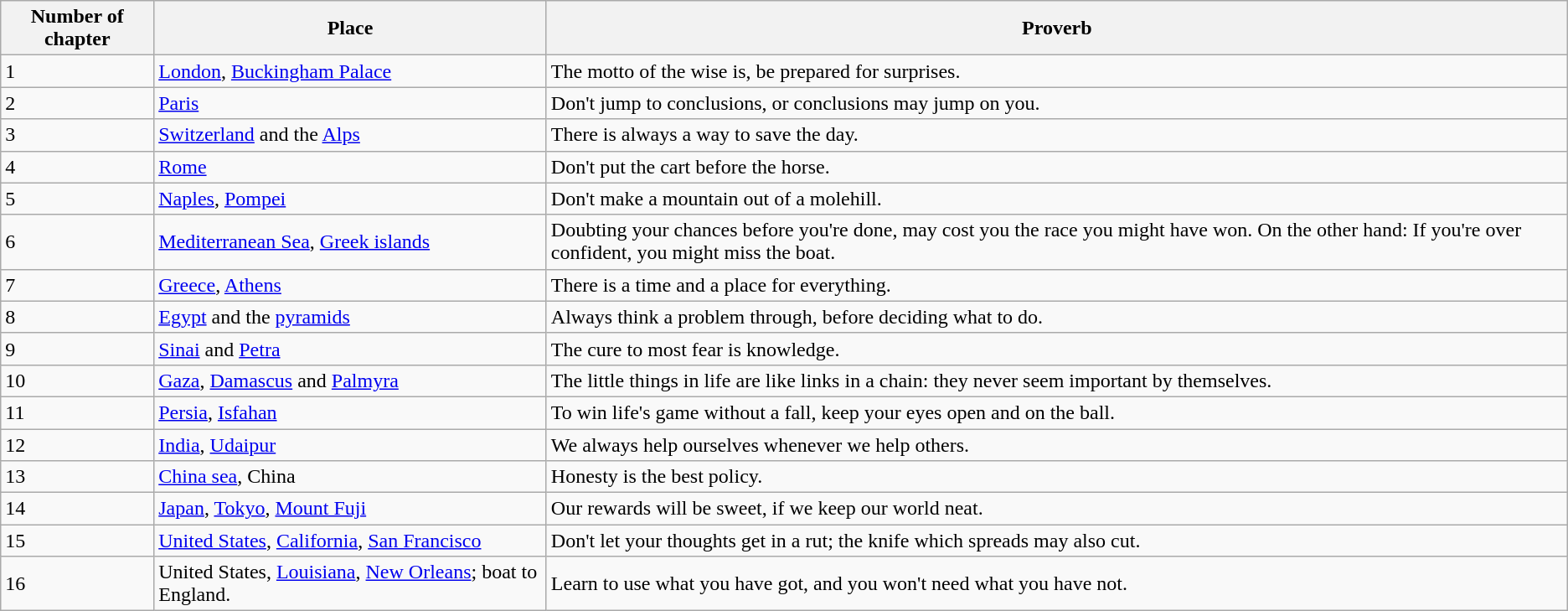<table class="wikitable">
<tr>
<th>Number of chapter</th>
<th>Place</th>
<th>Proverb</th>
</tr>
<tr>
<td>1</td>
<td><a href='#'>London</a>, <a href='#'>Buckingham Palace</a></td>
<td>The motto of the wise is, be prepared for surprises.</td>
</tr>
<tr>
<td>2</td>
<td><a href='#'>Paris</a></td>
<td>Don't jump to conclusions, or conclusions may jump on you.</td>
</tr>
<tr>
<td>3</td>
<td><a href='#'>Switzerland</a> and the <a href='#'>Alps</a></td>
<td>There is always a way to save the day.</td>
</tr>
<tr>
<td>4</td>
<td><a href='#'>Rome</a></td>
<td>Don't put the cart before the horse.</td>
</tr>
<tr>
<td>5</td>
<td><a href='#'>Naples</a>, <a href='#'>Pompei</a></td>
<td>Don't make a mountain out of a molehill.</td>
</tr>
<tr>
<td>6</td>
<td><a href='#'>Mediterranean Sea</a>, <a href='#'>Greek islands</a></td>
<td>Doubting your chances before you're done, may cost you the race you might have won. On the other hand: If you're over confident, you might miss the boat.</td>
</tr>
<tr>
<td>7</td>
<td><a href='#'>Greece</a>, <a href='#'>Athens</a></td>
<td>There is a time and a place for everything.</td>
</tr>
<tr>
<td>8</td>
<td><a href='#'>Egypt</a> and the <a href='#'>pyramids</a></td>
<td>Always think a problem through, before deciding what to do.</td>
</tr>
<tr>
<td>9</td>
<td><a href='#'>Sinai</a> and <a href='#'>Petra</a></td>
<td>The cure to most fear is knowledge.</td>
</tr>
<tr>
<td>10</td>
<td><a href='#'>Gaza</a>, <a href='#'>Damascus</a> and <a href='#'>Palmyra</a></td>
<td>The little things in life are like links in a chain: they never seem important by themselves.</td>
</tr>
<tr>
<td>11</td>
<td><a href='#'>Persia</a>, <a href='#'>Isfahan</a></td>
<td>To win life's game without a fall, keep your eyes open and on the ball.</td>
</tr>
<tr>
<td>12</td>
<td><a href='#'>India</a>, <a href='#'>Udaipur</a></td>
<td>We always help ourselves whenever we help others.</td>
</tr>
<tr>
<td>13</td>
<td><a href='#'>China sea</a>, China</td>
<td>Honesty is the best policy.</td>
</tr>
<tr>
<td>14</td>
<td><a href='#'>Japan</a>, <a href='#'>Tokyo</a>, <a href='#'>Mount Fuji</a></td>
<td>Our rewards will be sweet, if we keep our world neat.</td>
</tr>
<tr>
<td>15</td>
<td><a href='#'>United States</a>, <a href='#'>California</a>, <a href='#'>San Francisco</a></td>
<td>Don't let your thoughts get in a rut; the knife which spreads may also cut.</td>
</tr>
<tr>
<td>16</td>
<td>United States, <a href='#'>Louisiana</a>, <a href='#'>New Orleans</a>; boat to England.</td>
<td>Learn to use what you have got, and you won't need what you have not.</td>
</tr>
</table>
